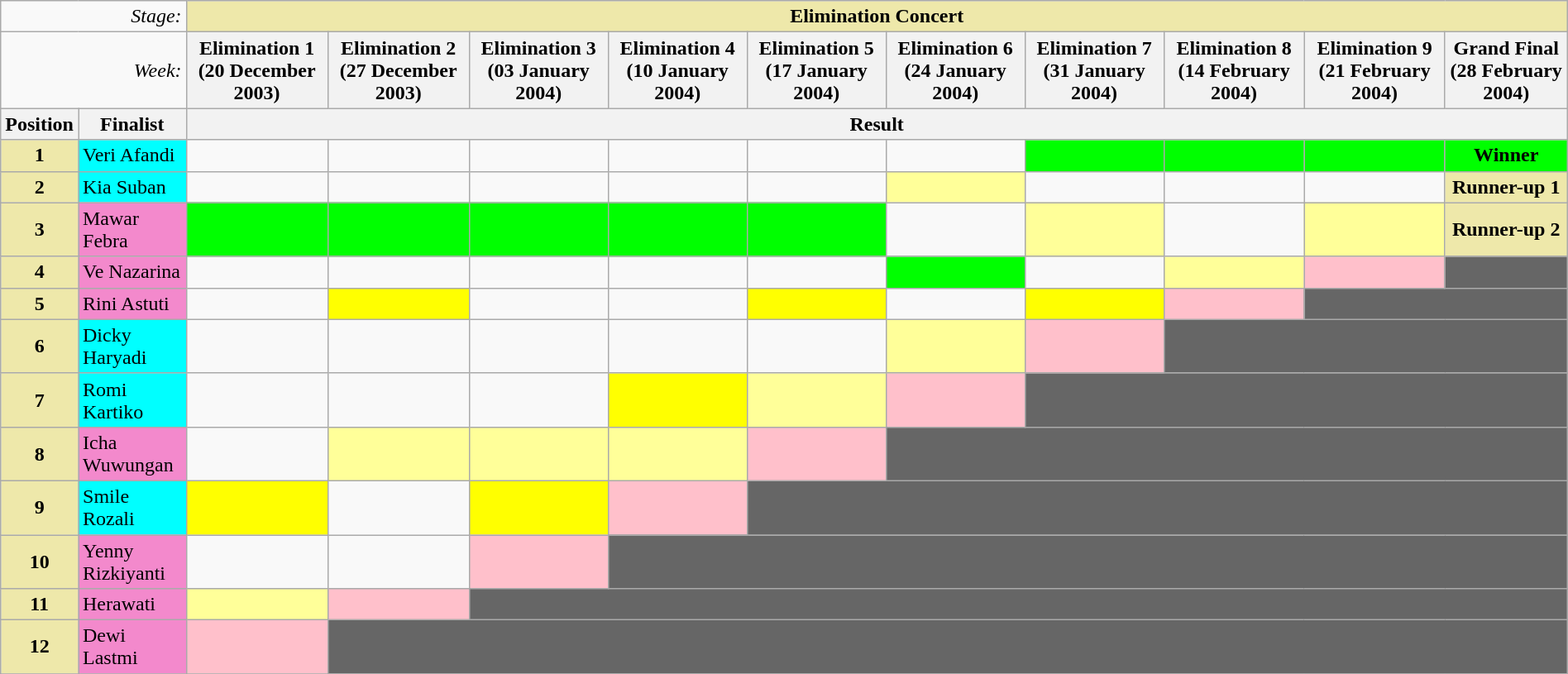<table class="wikitable" style="margin:1em auto;">
<tr>
<td colspan="2" align="right"><em>Stage:</em></td>
<td colspan="10" bgcolor="palegoldenrod" align="Center"><strong>Elimination Concert</strong></td>
</tr>
<tr>
<td colspan="2" align="right"><em>Week:</em></td>
<th>Elimination 1 (20 December 2003)</th>
<th>Elimination 2 (27 December 2003)</th>
<th>Elimination 3 (03 January 2004)</th>
<th>Elimination 4 (10 January 2004)</th>
<th>Elimination 5 (17 January 2004)</th>
<th>Elimination 6 (24 January 2004)</th>
<th>Elimination 7 (31 January 2004)</th>
<th>Elimination 8 (14 February 2004)</th>
<th>Elimination 9 (21 February 2004)</th>
<th>Grand Final (28 February 2004)</th>
</tr>
<tr>
<th>Position</th>
<th>Finalist</th>
<th colspan="11" align="center">Result</th>
</tr>
<tr>
<td align="center" bgcolor="palegoldenrod"><strong>1</strong></td>
<td bgcolor="cyan">Veri Afandi</td>
<td></td>
<td></td>
<td></td>
<td></td>
<td></td>
<td></td>
<td bgcolor="lime" align="center"></td>
<td bgcolor="lime" align="center"></td>
<td bgcolor="lime" align="center"></td>
<td align="center" bgcolor="lime"><strong>Winner</strong></td>
</tr>
<tr>
<td align="center" bgcolor="palegoldenrod"><strong>2</strong></td>
<td bgcolor="cyan">Kia Suban</td>
<td></td>
<td></td>
<td></td>
<td></td>
<td></td>
<td bgcolor="#FFFF99" align="center"></td>
<td></td>
<td></td>
<td></td>
<td align="center" bgcolor="palegoldenrod"><strong>Runner-up 1</strong></td>
</tr>
<tr>
<td align="center" bgcolor="palegoldenrod"><strong>3</strong></td>
<td bgcolor="F389CC">Mawar Febra</td>
<td bgcolor="lime" align="center"></td>
<td bgcolor="lime" align="center"></td>
<td bgcolor="lime" align="center"></td>
<td bgcolor="lime" align="center"></td>
<td bgcolor="lime" align="center"></td>
<td></td>
<td bgcolor="FFFF99" align="center"></td>
<td></td>
<td bgcolor="FFFF99" align="center"></td>
<td align="center" bgcolor="palegoldenrod"><strong>Runner-up 2</strong></td>
</tr>
<tr>
<td align="center" bgcolor="palegoldenrod"><strong>4</strong></td>
<td bgcolor="F389CC">Ve Nazarina</td>
<td></td>
<td></td>
<td></td>
<td></td>
<td></td>
<td bgcolor="lime" align="center"></td>
<td></td>
<td bgcolor="FFFF99" align="center"></td>
<td bgcolor="pink" align="center"></td>
<td colspan="1" bgcolor="666666"></td>
</tr>
<tr>
<td align="center" bgcolor="palegoldenrod"><strong>5</strong></td>
<td bgcolor="F389CC">Rini Astuti</td>
<td></td>
<td bgcolor="FFFF00" align="center"></td>
<td></td>
<td></td>
<td bgcolor="FFFF00" align="center"></td>
<td></td>
<td bgcolor="FFFF00" align="center"></td>
<td bgcolor="pink" align="center"></td>
<td colspan="2" bgcolor="666666"></td>
</tr>
<tr>
<td align="center" bgcolor="palegoldenrod"><strong>6</strong></td>
<td bgcolor="cyan">Dicky Haryadi</td>
<td></td>
<td></td>
<td></td>
<td></td>
<td></td>
<td bgcolor="FFFF99" align="center"></td>
<td bgcolor="pink" align="center"></td>
<td colspan="3" bgcolor="666666"></td>
</tr>
<tr>
<td align="center" bgcolor="palegoldenrod"><strong>7</strong></td>
<td bgcolor="cyan">Romi Kartiko</td>
<td></td>
<td></td>
<td></td>
<td bgcolor="FFFF00" align="center"></td>
<td bgcolor="FFFF99" align="center"></td>
<td bgcolor="pink" align="center"></td>
<td colspan="4" bgcolor="666666"></td>
</tr>
<tr>
<td align="center" bgcolor="palegoldenrod"><strong>8</strong></td>
<td bgcolor="F389CC">Icha Wuwungan</td>
<td></td>
<td bgcolor="FFFF99" align="center"></td>
<td bgcolor="FFFF99" align="center"></td>
<td bgcolor="FFFF99" align="center"></td>
<td bgcolor="pink" align="center"></td>
<td colspan="5" bgcolor="666666"></td>
</tr>
<tr>
<td align="center" bgcolor="palegoldenrod"><strong>9</strong></td>
<td bgcolor="cyan">Smile Rozali</td>
<td bgcolor="FFFF00" align="center"></td>
<td></td>
<td bgcolor="FFFF00" align="center"></td>
<td bgcolor="pink" align="center"></td>
<td colspan="6" bgcolor="666666"></td>
</tr>
<tr>
<td align="center" bgcolor="palegoldenrod"><strong>10</strong></td>
<td bgcolor="F389CC">Yenny Rizkiyanti</td>
<td></td>
<td></td>
<td bgcolor="pink" align="center"></td>
<td colspan="7" bgcolor="666666"></td>
</tr>
<tr>
<td align="center" bgcolor="palegoldenrod"><strong>11</strong></td>
<td bgcolor="F389CC">Herawati</td>
<td bgcolor="FFFF99" align="center"></td>
<td bgcolor="pink" align="center"></td>
<td colspan="8" bgcolor="666666"></td>
</tr>
<tr>
<td align="center" bgcolor="palegoldenrod"><strong>12</strong></td>
<td bgcolor="F389CC">Dewi Lastmi</td>
<td bgcolor="pink" align="center"></td>
<td colspan="9" bgcolor="666666"></td>
</tr>
<tr>
</tr>
</table>
